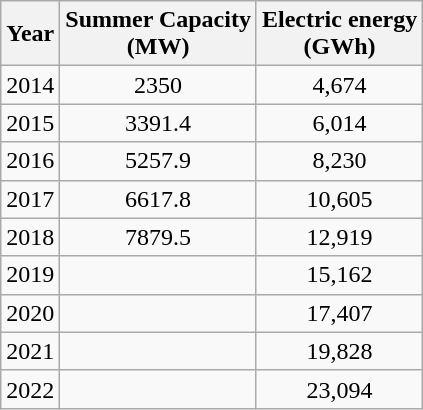<table class="wikitable" style="text-align:center">
<tr>
<th>Year</th>
<th>Summer Capacity<br> (MW)</th>
<th>Electric energy<br> (GWh)</th>
</tr>
<tr>
<td>2014</td>
<td>2350</td>
<td>4,674</td>
</tr>
<tr>
<td>2015</td>
<td>3391.4</td>
<td>6,014</td>
</tr>
<tr>
<td>2016</td>
<td>5257.9</td>
<td>8,230</td>
</tr>
<tr>
<td>2017</td>
<td>6617.8</td>
<td>10,605</td>
</tr>
<tr>
<td>2018</td>
<td>7879.5</td>
<td>12,919</td>
</tr>
<tr>
<td>2019</td>
<td></td>
<td>15,162</td>
</tr>
<tr>
<td>2020</td>
<td></td>
<td>17,407</td>
</tr>
<tr>
<td>2021</td>
<td></td>
<td>19,828</td>
</tr>
<tr>
<td>2022</td>
<td></td>
<td>23,094</td>
</tr>
</table>
